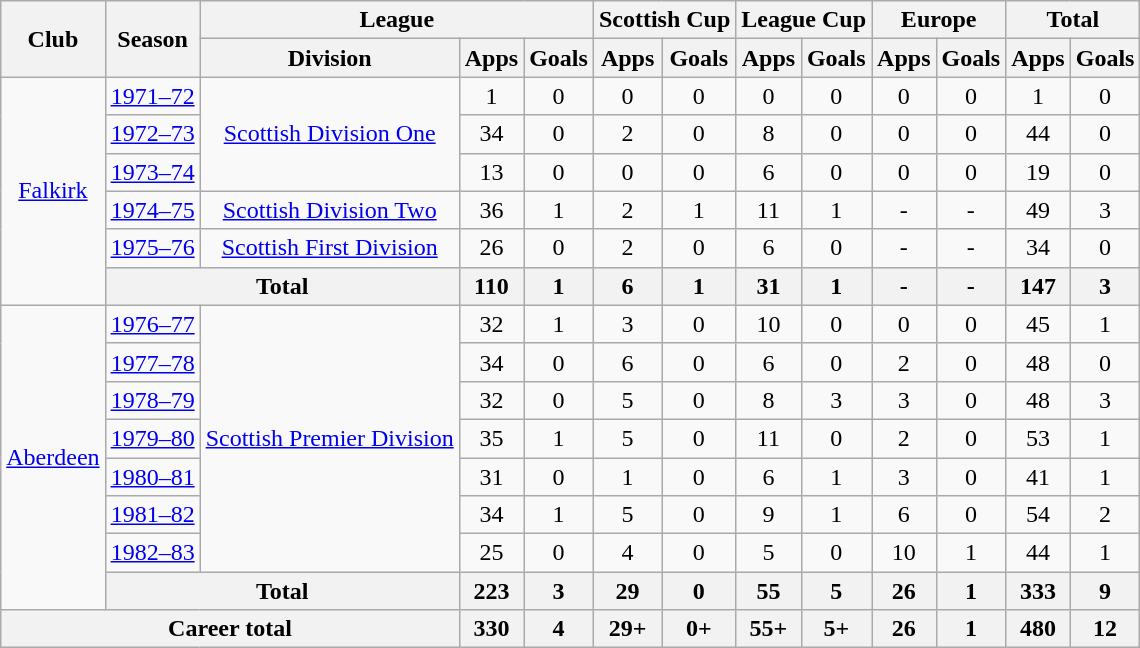<table class="wikitable" style="text-align:center">
<tr>
<th rowspan="2">Club</th>
<th rowspan="2">Season</th>
<th colspan="3">League</th>
<th colspan="2">Scottish Cup</th>
<th colspan="2">League Cup</th>
<th colspan="2">Europe</th>
<th colspan="2">Total</th>
</tr>
<tr>
<th>Division</th>
<th>Apps</th>
<th>Goals</th>
<th>Apps</th>
<th>Goals</th>
<th>Apps</th>
<th>Goals</th>
<th>Apps</th>
<th>Goals</th>
<th>Apps</th>
<th>Goals</th>
</tr>
<tr>
<td rowspan="6"><a href='#'>Falkirk</a></td>
<td><a href='#'>1971–72</a></td>
<td rowspan="3"><a href='#'>Scottish Division One</a></td>
<td>1</td>
<td>0</td>
<td>0</td>
<td>0</td>
<td>0</td>
<td>0</td>
<td>0</td>
<td>0</td>
<td>1</td>
<td>0</td>
</tr>
<tr>
<td><a href='#'>1972–73</a></td>
<td>34</td>
<td>0</td>
<td>2</td>
<td>0</td>
<td>8</td>
<td>0</td>
<td>0</td>
<td>0</td>
<td>44</td>
<td>0</td>
</tr>
<tr>
<td><a href='#'>1973–74</a></td>
<td>13</td>
<td>0</td>
<td>0</td>
<td>0</td>
<td>6</td>
<td>0</td>
<td>0</td>
<td>0</td>
<td>19</td>
<td>0</td>
</tr>
<tr>
<td><a href='#'>1974–75</a></td>
<td><a href='#'>Scottish Division Two</a></td>
<td>36</td>
<td>1</td>
<td>2</td>
<td>1</td>
<td>11</td>
<td>1</td>
<td>-</td>
<td>-</td>
<td>49</td>
<td>3</td>
</tr>
<tr>
<td><a href='#'>1975–76</a></td>
<td><a href='#'>Scottish First Division</a></td>
<td>26</td>
<td>0</td>
<td>2</td>
<td>0</td>
<td>6</td>
<td>0</td>
<td>-</td>
<td>-</td>
<td>34</td>
<td>0</td>
</tr>
<tr>
<th colspan="2">Total</th>
<th>110</th>
<th>1</th>
<th>6</th>
<th>1</th>
<th>31</th>
<th>1</th>
<th>-</th>
<th>-</th>
<th>147</th>
<th>3</th>
</tr>
<tr>
<td rowspan="8"><a href='#'>Aberdeen</a></td>
<td><a href='#'>1976–77</a></td>
<td rowspan="7"><a href='#'>Scottish Premier Division</a></td>
<td>32</td>
<td>1</td>
<td>3</td>
<td>0</td>
<td>10</td>
<td>0</td>
<td>0</td>
<td>0</td>
<td>45</td>
<td>1</td>
</tr>
<tr>
<td><a href='#'>1977–78</a></td>
<td>34</td>
<td>0</td>
<td>6</td>
<td>0</td>
<td>6</td>
<td>0</td>
<td>2</td>
<td>0</td>
<td>48</td>
<td>0</td>
</tr>
<tr>
<td><a href='#'>1978–79</a></td>
<td>32</td>
<td>0</td>
<td>5</td>
<td>0</td>
<td>8</td>
<td>3</td>
<td>3</td>
<td>0</td>
<td>48</td>
<td>3</td>
</tr>
<tr>
<td><a href='#'>1979–80</a></td>
<td>35</td>
<td>1</td>
<td>5</td>
<td>0</td>
<td>11</td>
<td>0</td>
<td>2</td>
<td>0</td>
<td>53</td>
<td>1</td>
</tr>
<tr>
<td><a href='#'>1980–81</a></td>
<td>31</td>
<td>0</td>
<td>1</td>
<td>0</td>
<td>6</td>
<td>1</td>
<td>3</td>
<td>0</td>
<td>41</td>
<td>1</td>
</tr>
<tr>
<td><a href='#'>1981–82</a></td>
<td>34</td>
<td>1</td>
<td>5</td>
<td>0</td>
<td>9</td>
<td>1</td>
<td>6</td>
<td>0</td>
<td>54</td>
<td>2</td>
</tr>
<tr>
<td><a href='#'>1982–83</a></td>
<td>25</td>
<td>0</td>
<td>4</td>
<td>0</td>
<td>5</td>
<td>0</td>
<td>10</td>
<td>1</td>
<td>44</td>
<td>1</td>
</tr>
<tr>
<th colspan="2">Total</th>
<th>223</th>
<th>3</th>
<th>29</th>
<th>0</th>
<th>55</th>
<th>5</th>
<th>26</th>
<th>1</th>
<th>333</th>
<th>9</th>
</tr>
<tr>
<th colspan="3">Career total</th>
<th>330</th>
<th>4</th>
<th>29+</th>
<th>0+</th>
<th>55+</th>
<th>5+</th>
<th>26</th>
<th>1</th>
<th>480</th>
<th>12</th>
</tr>
</table>
